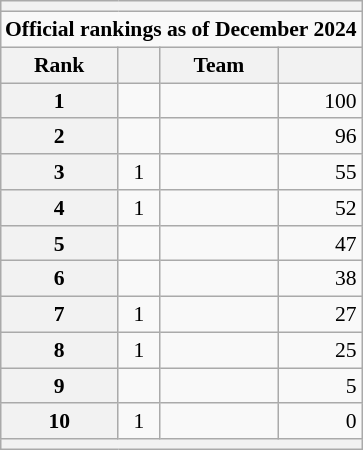<table class="wikitable" style="text-align:center; font-size: 90%; float: right; margin-left: 1em;">
<tr>
<th colspan="4"></th>
</tr>
<tr>
<td colspan=4 style="text-align:center;"><strong>Official rankings as of December 2024</strong></td>
</tr>
<tr>
<th>Rank</th>
<th></th>
<th>Team</th>
<th></th>
</tr>
<tr>
<th>1</th>
<td></td>
<td style="text-align:left;"></td>
<td style="text-align:right;">100</td>
</tr>
<tr>
<th>2</th>
<td></td>
<td style="text-align:left;"></td>
<td style="text-align:right;">96</td>
</tr>
<tr>
<th>3</th>
<td> 1</td>
<td style="text-align:left;"></td>
<td style="text-align:right;">55</td>
</tr>
<tr>
<th>4</th>
<td> 1</td>
<td style="text-align:left;"></td>
<td style="text-align:right;">52</td>
</tr>
<tr>
<th>5</th>
<td></td>
<td style="text-align:left;"></td>
<td style="text-align:right;">47</td>
</tr>
<tr>
<th>6</th>
<td></td>
<td style="text-align:left;"></td>
<td style="text-align:right;">38</td>
</tr>
<tr>
<th>7</th>
<td> 1</td>
<td style="text-align:left;"></td>
<td style="text-align:right;">27</td>
</tr>
<tr>
<th>8</th>
<td> 1</td>
<td style="text-align:left;"></td>
<td style="text-align:right;">25</td>
</tr>
<tr>
<th>9</th>
<td></td>
<td style="text-align:left;"></td>
<td style="text-align:right;">5</td>
</tr>
<tr>
<th>10</th>
<td> 1</td>
<td style="text-align:left;"></td>
<td style="text-align:right;">0</td>
</tr>
<tr>
<th colspan=4></th>
</tr>
</table>
